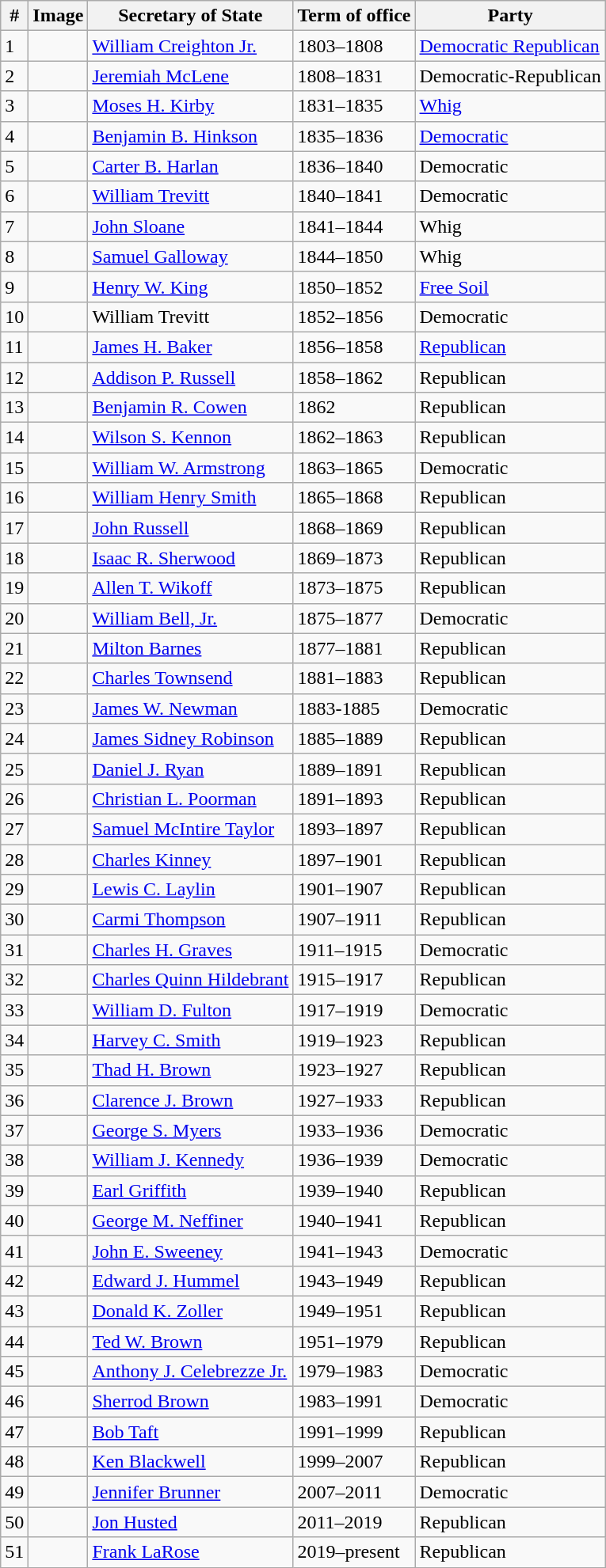<table class="wikitable">
<tr>
<th>#</th>
<th>Image</th>
<th>Secretary of State</th>
<th>Term of office</th>
<th>Party</th>
</tr>
<tr>
<td>1</td>
<td></td>
<td><a href='#'>William Creighton Jr.</a></td>
<td>1803–1808</td>
<td><a href='#'>Democratic Republican</a></td>
</tr>
<tr>
<td>2</td>
<td></td>
<td><a href='#'>Jeremiah McLene</a></td>
<td>1808–1831</td>
<td>Democratic-Republican</td>
</tr>
<tr>
<td>3</td>
<td></td>
<td><a href='#'>Moses H. Kirby</a></td>
<td>1831–1835</td>
<td><a href='#'>Whig</a></td>
</tr>
<tr>
<td>4</td>
<td></td>
<td><a href='#'>Benjamin B. Hinkson</a></td>
<td>1835–1836</td>
<td><a href='#'>Democratic</a></td>
</tr>
<tr>
<td>5</td>
<td></td>
<td><a href='#'>Carter B. Harlan</a></td>
<td>1836–1840</td>
<td>Democratic</td>
</tr>
<tr>
<td>6</td>
<td></td>
<td><a href='#'>William Trevitt</a></td>
<td>1840–1841</td>
<td>Democratic</td>
</tr>
<tr>
<td>7</td>
<td></td>
<td><a href='#'>John Sloane</a></td>
<td>1841–1844</td>
<td>Whig</td>
</tr>
<tr>
<td>8</td>
<td></td>
<td><a href='#'>Samuel Galloway</a></td>
<td>1844–1850</td>
<td>Whig</td>
</tr>
<tr>
<td>9</td>
<td></td>
<td><a href='#'>Henry W. King</a></td>
<td>1850–1852</td>
<td><a href='#'>Free Soil</a></td>
</tr>
<tr>
<td>10</td>
<td></td>
<td>William Trevitt</td>
<td>1852–1856</td>
<td>Democratic</td>
</tr>
<tr>
<td>11</td>
<td></td>
<td><a href='#'>James H. Baker</a></td>
<td>1856–1858</td>
<td><a href='#'>Republican</a></td>
</tr>
<tr>
<td>12</td>
<td></td>
<td><a href='#'>Addison P. Russell</a></td>
<td>1858–1862</td>
<td>Republican</td>
</tr>
<tr>
<td>13</td>
<td></td>
<td><a href='#'>Benjamin R. Cowen</a></td>
<td>1862</td>
<td>Republican</td>
</tr>
<tr>
<td>14</td>
<td></td>
<td><a href='#'>Wilson S. Kennon</a></td>
<td>1862–1863</td>
<td>Republican</td>
</tr>
<tr>
<td>15</td>
<td></td>
<td><a href='#'>William W. Armstrong</a></td>
<td>1863–1865</td>
<td>Democratic</td>
</tr>
<tr>
<td>16</td>
<td></td>
<td><a href='#'>William Henry Smith</a></td>
<td>1865–1868</td>
<td>Republican</td>
</tr>
<tr>
<td>17</td>
<td></td>
<td><a href='#'>John Russell</a></td>
<td>1868–1869</td>
<td>Republican</td>
</tr>
<tr>
<td>18</td>
<td></td>
<td><a href='#'>Isaac R. Sherwood</a></td>
<td>1869–1873</td>
<td>Republican</td>
</tr>
<tr>
<td>19</td>
<td></td>
<td><a href='#'>Allen T. Wikoff</a></td>
<td>1873–1875</td>
<td>Republican</td>
</tr>
<tr>
<td>20</td>
<td></td>
<td><a href='#'>William Bell, Jr.</a></td>
<td>1875–1877</td>
<td>Democratic</td>
</tr>
<tr>
<td>21</td>
<td></td>
<td><a href='#'>Milton Barnes</a></td>
<td>1877–1881</td>
<td>Republican</td>
</tr>
<tr>
<td>22</td>
<td></td>
<td><a href='#'>Charles Townsend</a></td>
<td>1881–1883</td>
<td>Republican</td>
</tr>
<tr>
<td>23</td>
<td></td>
<td><a href='#'>James W. Newman</a></td>
<td>1883-1885</td>
<td>Democratic</td>
</tr>
<tr>
<td>24</td>
<td></td>
<td><a href='#'>James Sidney Robinson</a></td>
<td>1885–1889</td>
<td>Republican</td>
</tr>
<tr>
<td>25</td>
<td></td>
<td><a href='#'>Daniel J. Ryan</a></td>
<td>1889–1891</td>
<td>Republican</td>
</tr>
<tr>
<td>26</td>
<td></td>
<td><a href='#'>Christian L. Poorman</a></td>
<td>1891–1893</td>
<td>Republican</td>
</tr>
<tr>
<td>27</td>
<td></td>
<td><a href='#'>Samuel McIntire Taylor</a></td>
<td>1893–1897</td>
<td>Republican</td>
</tr>
<tr>
<td>28</td>
<td></td>
<td><a href='#'>Charles Kinney</a></td>
<td>1897–1901</td>
<td>Republican</td>
</tr>
<tr>
<td>29</td>
<td></td>
<td><a href='#'>Lewis C. Laylin</a></td>
<td>1901–1907</td>
<td>Republican</td>
</tr>
<tr>
<td>30</td>
<td></td>
<td><a href='#'>Carmi Thompson</a></td>
<td>1907–1911</td>
<td>Republican</td>
</tr>
<tr>
<td>31</td>
<td></td>
<td><a href='#'>Charles H. Graves</a></td>
<td>1911–1915</td>
<td>Democratic</td>
</tr>
<tr>
<td>32</td>
<td></td>
<td><a href='#'>Charles Quinn Hildebrant</a></td>
<td>1915–1917</td>
<td>Republican</td>
</tr>
<tr>
<td>33</td>
<td></td>
<td><a href='#'>William D. Fulton</a></td>
<td>1917–1919</td>
<td>Democratic</td>
</tr>
<tr>
<td>34</td>
<td></td>
<td><a href='#'>Harvey C. Smith</a></td>
<td>1919–1923</td>
<td>Republican</td>
</tr>
<tr>
<td>35</td>
<td></td>
<td><a href='#'>Thad H. Brown</a></td>
<td>1923–1927</td>
<td>Republican</td>
</tr>
<tr>
<td>36</td>
<td></td>
<td><a href='#'>Clarence J. Brown</a></td>
<td>1927–1933</td>
<td>Republican</td>
</tr>
<tr>
<td>37</td>
<td></td>
<td><a href='#'>George S. Myers</a></td>
<td>1933–1936</td>
<td>Democratic</td>
</tr>
<tr>
<td>38</td>
<td></td>
<td><a href='#'>William J. Kennedy</a></td>
<td>1936–1939</td>
<td>Democratic</td>
</tr>
<tr>
<td>39</td>
<td></td>
<td><a href='#'>Earl Griffith</a></td>
<td>1939–1940</td>
<td>Republican</td>
</tr>
<tr>
<td>40</td>
<td></td>
<td><a href='#'>George M. Neffiner</a></td>
<td>1940–1941</td>
<td>Republican</td>
</tr>
<tr>
<td>41</td>
<td></td>
<td><a href='#'>John E. Sweeney</a></td>
<td>1941–1943</td>
<td>Democratic</td>
</tr>
<tr>
<td>42</td>
<td></td>
<td><a href='#'>Edward J. Hummel</a></td>
<td>1943–1949</td>
<td>Republican</td>
</tr>
<tr>
<td>43</td>
<td></td>
<td><a href='#'>Donald K. Zoller</a></td>
<td>1949–1951</td>
<td>Republican</td>
</tr>
<tr>
<td>44</td>
<td></td>
<td><a href='#'>Ted W. Brown</a></td>
<td>1951–1979</td>
<td>Republican</td>
</tr>
<tr>
<td>45</td>
<td></td>
<td><a href='#'>Anthony J. Celebrezze Jr.</a></td>
<td>1979–1983</td>
<td>Democratic</td>
</tr>
<tr>
<td>46</td>
<td></td>
<td><a href='#'>Sherrod Brown</a></td>
<td>1983–1991</td>
<td>Democratic</td>
</tr>
<tr>
<td>47</td>
<td></td>
<td><a href='#'>Bob Taft</a></td>
<td>1991–1999</td>
<td>Republican</td>
</tr>
<tr>
<td>48</td>
<td></td>
<td><a href='#'>Ken Blackwell</a></td>
<td>1999–2007</td>
<td>Republican</td>
</tr>
<tr>
<td>49</td>
<td></td>
<td><a href='#'>Jennifer Brunner</a></td>
<td>2007–2011</td>
<td>Democratic</td>
</tr>
<tr>
<td>50</td>
<td></td>
<td><a href='#'>Jon Husted</a></td>
<td>2011–2019</td>
<td>Republican</td>
</tr>
<tr>
<td>51</td>
<td></td>
<td><a href='#'>Frank LaRose</a></td>
<td>2019–present</td>
<td>Republican</td>
</tr>
</table>
